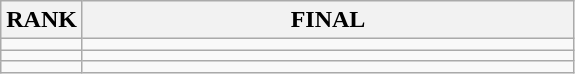<table class="wikitable">
<tr>
<th>RANK</th>
<th style="width: 20em">FINAL</th>
</tr>
<tr>
<td align="center"></td>
<td></td>
</tr>
<tr>
<td align="center"></td>
<td></td>
</tr>
<tr>
<td align="center"></td>
<td></td>
</tr>
</table>
